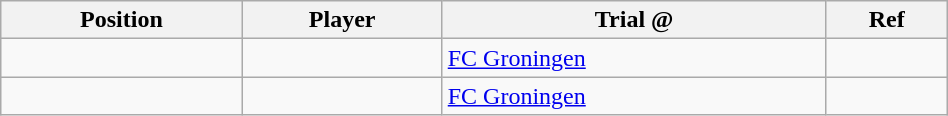<table class="wikitable sortable" style="width:50%; text-align:center; font-size:100%; text-align:left;">
<tr>
<th>Position</th>
<th>Player</th>
<th>Trial @</th>
<th>Ref</th>
</tr>
<tr>
<td></td>
<td></td>
<td> <a href='#'>FC Groningen</a></td>
<td></td>
</tr>
<tr>
<td></td>
<td></td>
<td> <a href='#'>FC Groningen</a></td>
<td></td>
</tr>
</table>
